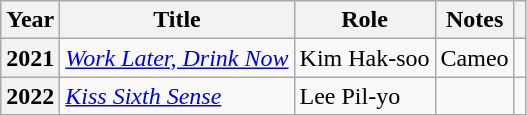<table class="wikitable plainrowheaders sortable">
<tr>
<th scope="col">Year</th>
<th scope="col">Title</th>
<th scope="col">Role</th>
<th scope="col">Notes</th>
<th scope="col" class="unsortable"></th>
</tr>
<tr>
<th scope="row">2021</th>
<td><em><a href='#'>Work Later, Drink Now</a></em></td>
<td>Kim Hak-soo</td>
<td>Cameo</td>
<td style="text-align:center"></td>
</tr>
<tr>
<th scope="row">2022</th>
<td><em> <a href='#'>Kiss Sixth Sense</a></em></td>
<td>Lee Pil-yo</td>
<td></td>
<td style="text-align:center"></td>
</tr>
</table>
